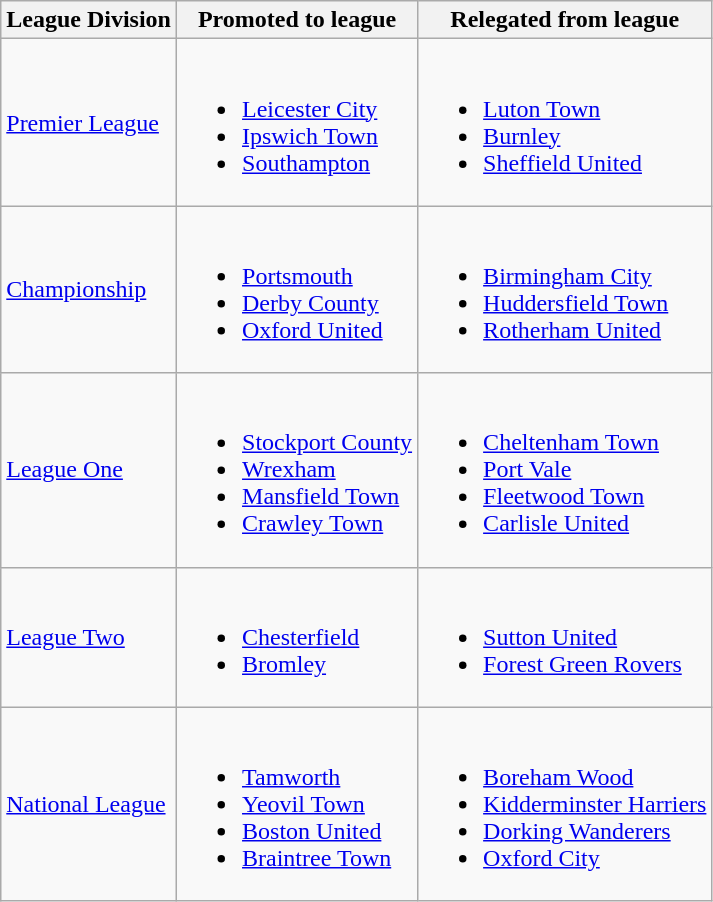<table class="wikitable">
<tr>
<th>League Division</th>
<th>Promoted to league </th>
<th>Relegated from league </th>
</tr>
<tr>
<td><a href='#'>Premier League</a></td>
<td><br><ul><li><a href='#'>Leicester City</a> </li><li><a href='#'>Ipswich Town</a> </li><li><a href='#'>Southampton</a> </li></ul></td>
<td><br><ul><li><a href='#'>Luton Town</a> </li><li><a href='#'>Burnley</a> </li><li><a href='#'>Sheffield United</a> </li></ul></td>
</tr>
<tr>
<td><a href='#'>Championship</a></td>
<td><br><ul><li><a href='#'>Portsmouth</a> </li><li><a href='#'>Derby County</a> </li><li><a href='#'>Oxford United</a> </li></ul></td>
<td><br><ul><li><a href='#'>Birmingham City</a> </li><li><a href='#'>Huddersfield Town</a> </li><li><a href='#'>Rotherham United</a> </li></ul></td>
</tr>
<tr>
<td><a href='#'>League One</a></td>
<td><br><ul><li><a href='#'>Stockport County</a> </li><li><a href='#'>Wrexham</a> </li><li><a href='#'>Mansfield Town</a> </li><li><a href='#'>Crawley Town</a> </li></ul></td>
<td><br><ul><li><a href='#'>Cheltenham Town</a> </li><li><a href='#'>Port Vale</a> </li><li><a href='#'>Fleetwood Town</a> </li><li><a href='#'>Carlisle United</a> </li></ul></td>
</tr>
<tr>
<td><a href='#'>League Two</a></td>
<td><br><ul><li><a href='#'>Chesterfield</a> </li><li><a href='#'>Bromley</a> </li></ul></td>
<td><br><ul><li><a href='#'>Sutton United</a> </li><li><a href='#'>Forest Green Rovers</a> </li></ul></td>
</tr>
<tr>
<td><a href='#'>National League</a></td>
<td><br><ul><li><a href='#'>Tamworth</a> </li><li><a href='#'>Yeovil Town</a> </li><li><a href='#'>Boston United</a> </li><li><a href='#'>Braintree Town</a> </li></ul></td>
<td><br><ul><li><a href='#'>Boreham Wood</a> </li><li><a href='#'>Kidderminster Harriers</a> </li><li><a href='#'>Dorking Wanderers</a> </li><li><a href='#'>Oxford City</a> </li></ul></td>
</tr>
</table>
